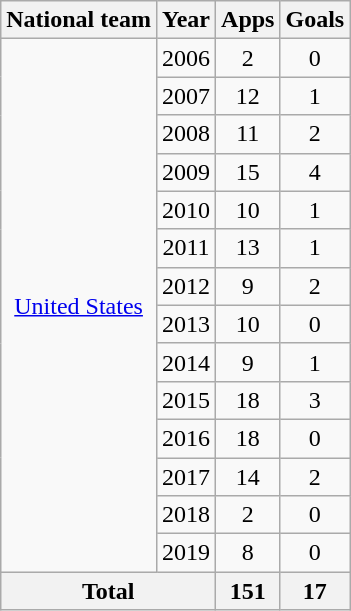<table class="wikitable" style="text-align:center">
<tr>
<th>National team</th>
<th>Year</th>
<th>Apps</th>
<th>Goals</th>
</tr>
<tr>
<td rowspan="14"><a href='#'>United States</a></td>
<td>2006</td>
<td>2</td>
<td>0</td>
</tr>
<tr>
<td>2007</td>
<td>12</td>
<td>1</td>
</tr>
<tr>
<td>2008</td>
<td>11</td>
<td>2</td>
</tr>
<tr>
<td>2009</td>
<td>15</td>
<td>4</td>
</tr>
<tr>
<td>2010</td>
<td>10</td>
<td>1</td>
</tr>
<tr>
<td>2011</td>
<td>13</td>
<td>1</td>
</tr>
<tr>
<td>2012</td>
<td>9</td>
<td>2</td>
</tr>
<tr>
<td>2013</td>
<td>10</td>
<td>0</td>
</tr>
<tr>
<td>2014</td>
<td>9</td>
<td>1</td>
</tr>
<tr>
<td>2015</td>
<td>18</td>
<td>3</td>
</tr>
<tr>
<td>2016</td>
<td>18</td>
<td>0</td>
</tr>
<tr>
<td>2017</td>
<td>14</td>
<td>2</td>
</tr>
<tr>
<td>2018</td>
<td>2</td>
<td>0</td>
</tr>
<tr>
<td>2019</td>
<td>8</td>
<td>0</td>
</tr>
<tr>
<th colspan="2">Total</th>
<th>151</th>
<th>17</th>
</tr>
</table>
